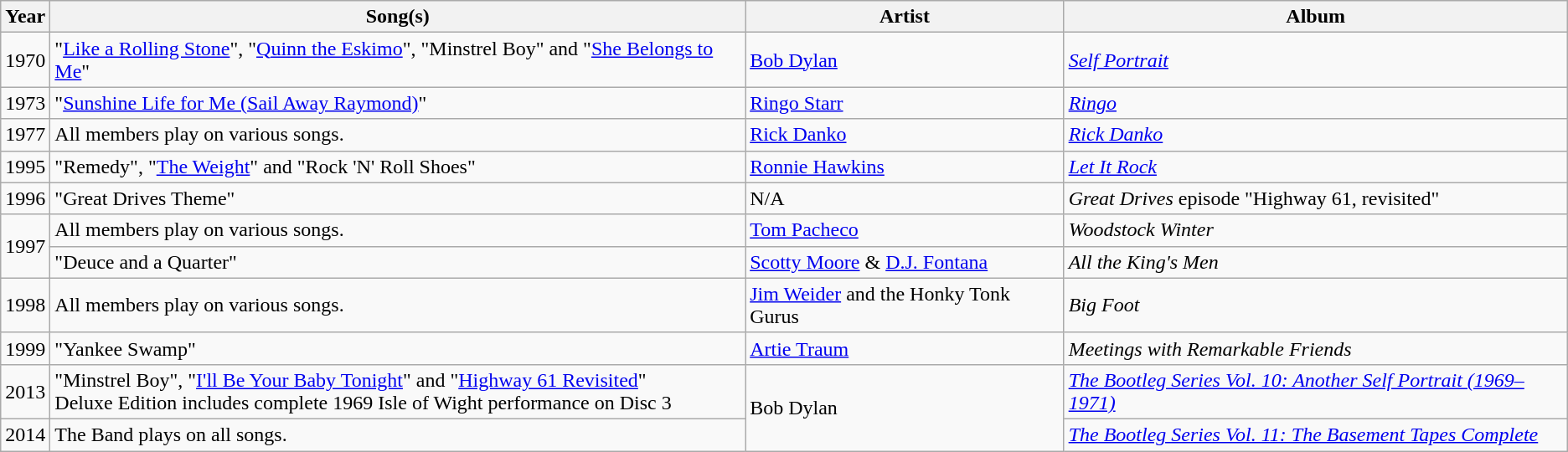<table class="wikitable">
<tr>
<th>Year</th>
<th>Song(s)</th>
<th>Artist</th>
<th>Album</th>
</tr>
<tr>
<td>1970</td>
<td>"<a href='#'>Like a Rolling Stone</a>", "<a href='#'>Quinn the Eskimo</a>", "Minstrel Boy" and "<a href='#'>She Belongs to Me</a>"</td>
<td><a href='#'>Bob Dylan</a></td>
<td><em><a href='#'>Self Portrait</a></em></td>
</tr>
<tr>
<td>1973</td>
<td>"<a href='#'>Sunshine Life for Me (Sail Away Raymond)</a>"</td>
<td><a href='#'>Ringo Starr</a></td>
<td><em><a href='#'>Ringo</a></em></td>
</tr>
<tr>
<td>1977</td>
<td>All members play on various songs.</td>
<td><a href='#'>Rick Danko</a></td>
<td><em><a href='#'>Rick Danko</a></em></td>
</tr>
<tr>
<td>1995</td>
<td>"Remedy", "<a href='#'>The Weight</a>" and "Rock 'N' Roll Shoes"</td>
<td><a href='#'>Ronnie Hawkins</a></td>
<td><em><a href='#'>Let It Rock</a></em></td>
</tr>
<tr>
<td>1996</td>
<td>"Great Drives Theme"</td>
<td>N/A</td>
<td><em>Great Drives</em> episode "Highway 61, revisited"</td>
</tr>
<tr>
<td rowspan="2">1997</td>
<td>All members play on various songs.</td>
<td><a href='#'>Tom Pacheco</a></td>
<td><em>Woodstock Winter</em></td>
</tr>
<tr>
<td>"Deuce and a Quarter"</td>
<td><a href='#'>Scotty Moore</a> & <a href='#'>D.J. Fontana</a></td>
<td><em>All the King's Men</em></td>
</tr>
<tr>
<td>1998</td>
<td>All members play on various songs.</td>
<td><a href='#'>Jim Weider</a> and the Honky Tonk Gurus</td>
<td><em>Big Foot</em></td>
</tr>
<tr>
<td>1999</td>
<td>"Yankee Swamp"</td>
<td><a href='#'>Artie Traum</a></td>
<td><em>Meetings with Remarkable Friends</em></td>
</tr>
<tr>
<td>2013</td>
<td>"Minstrel Boy", "<a href='#'>I'll Be Your Baby Tonight</a>" and "<a href='#'>Highway 61 Revisited</a>"<br>Deluxe Edition includes complete 1969 Isle of Wight performance on Disc 3</td>
<td rowspan="2">Bob Dylan</td>
<td><em><a href='#'>The Bootleg Series Vol. 10: Another Self Portrait (1969–1971)</a></em></td>
</tr>
<tr>
<td>2014</td>
<td>The Band plays on all songs.</td>
<td><em><a href='#'>The Bootleg Series Vol. 11: The Basement Tapes Complete</a></em></td>
</tr>
</table>
